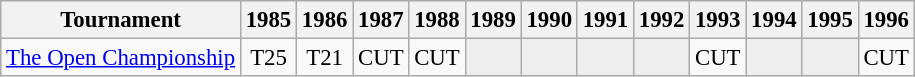<table class="wikitable" style="font-size:95%;text-align:center;">
<tr>
<th>Tournament</th>
<th>1985</th>
<th>1986</th>
<th>1987</th>
<th>1988</th>
<th>1989</th>
<th>1990</th>
<th>1991</th>
<th>1992</th>
<th>1993</th>
<th>1994</th>
<th>1995</th>
<th>1996</th>
</tr>
<tr>
<td align=left><a href='#'>The Open Championship</a></td>
<td>T25</td>
<td>T21</td>
<td>CUT</td>
<td>CUT</td>
<td style="background:#eeeeee;"></td>
<td style="background:#eeeeee;"></td>
<td style="background:#eeeeee;"></td>
<td style="background:#eeeeee;"></td>
<td>CUT</td>
<td style="background:#eeeeee;"></td>
<td style="background:#eeeeee;"></td>
<td>CUT</td>
</tr>
</table>
